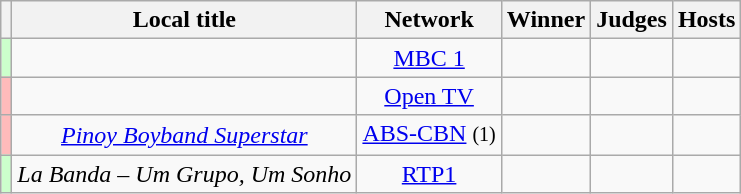<table class="wikitable" style="text-align:center; line-height:18px;">
<tr>
<th scope="col"></th>
<th scope="col">Local title</th>
<th scope="col">Network</th>
<th scope="col">Winner</th>
<th scope="col">Judges</th>
<th scope="col">Hosts</th>
</tr>
<tr>
<td style="text-align:left;background:#ccffcc;"></td>
<td><em></em></td>
<td><a href='#'>MBC 1</a></td>
<td></td>
<td></td>
<td></td>
</tr>
<tr>
<td style="text-align:left;background:#ffbbbb;"><br></td>
<td><em></em></td>
<td><a href='#'>Open TV</a></td>
<td><br></td>
<td><br></td>
<td><br></td>
</tr>
<tr>
<td style="text-align:left;background:#ffbbbb;"></td>
<td><em><a href='#'>Pinoy Boyband Superstar</a></em></td>
<td><a href='#'>ABS-CBN</a> <small>(1)</small></td>
<td></td>
<td></td>
<td></td>
</tr>
<tr>
<td style="text-align:left;background:#ccffcc;"></td>
<td><em>La Banda – Um Grupo, Um Sonho</em></td>
<td><a href='#'>RTP1</a><br><small></small></td>
<td><br></td>
<td><br></td>
<td><br></td>
</tr>
</table>
